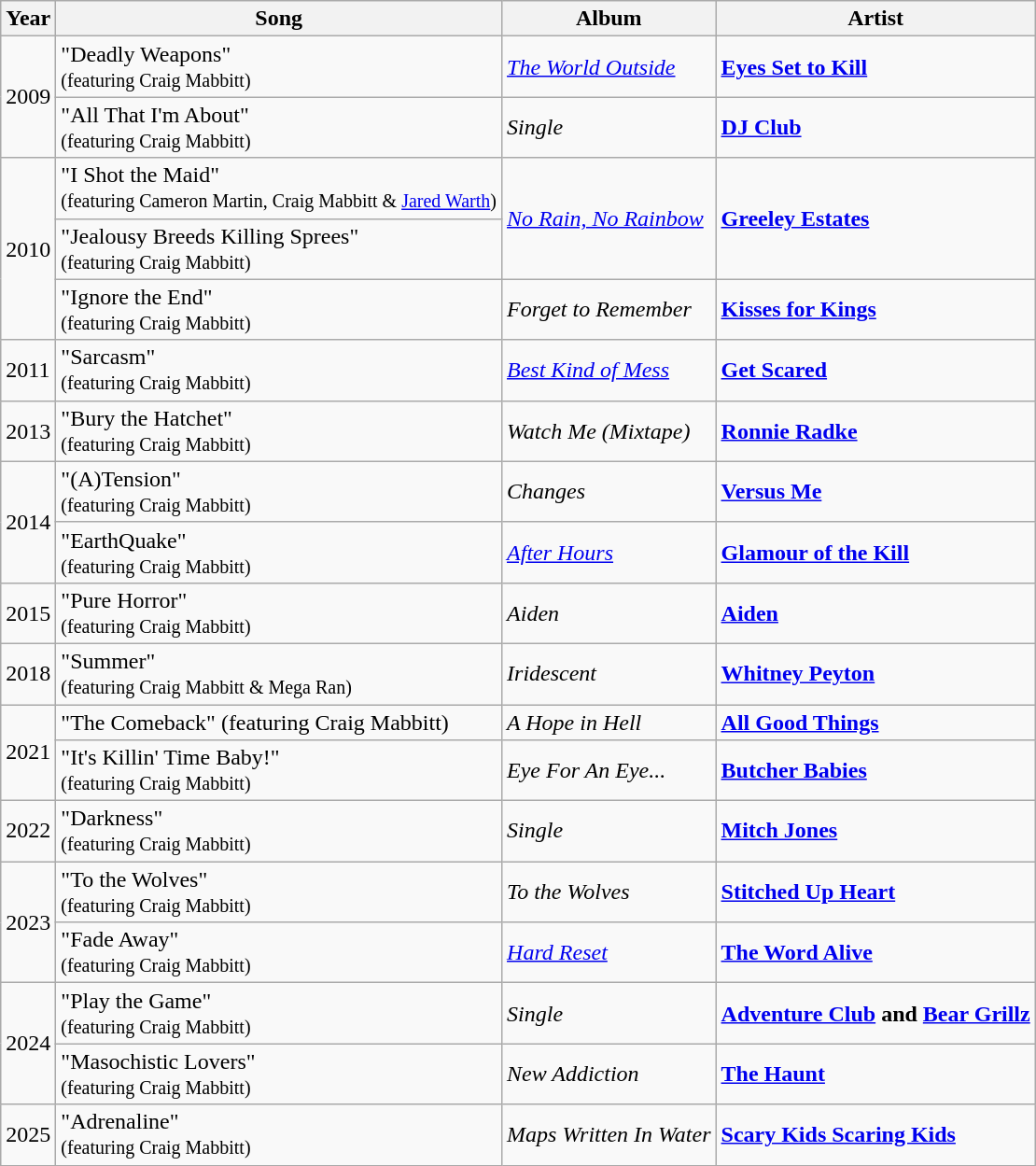<table class="wikitable">
<tr>
<th>Year</th>
<th>Song</th>
<th>Album</th>
<th>Artist</th>
</tr>
<tr>
<td rowspan=2>2009</td>
<td>"Deadly Weapons"<br><small>(featuring Craig Mabbitt)</small></td>
<td><em><a href='#'>The World Outside</a></em></td>
<td><strong><a href='#'>Eyes Set to Kill</a></strong></td>
</tr>
<tr>
<td>"All That I'm About"<br><small>(featuring Craig Mabbitt)</small></td>
<td><em>Single</em></td>
<td><strong><a href='#'>DJ Club</a></strong></td>
</tr>
<tr>
<td rowspan=3>2010</td>
<td>"I Shot the Maid"<br><small>(featuring Cameron Martin, Craig Mabbitt & <a href='#'>Jared Warth</a>)</small></td>
<td rowspan=2><em><a href='#'>No Rain, No Rainbow</a></em></td>
<td rowspan=2><strong><a href='#'>Greeley Estates</a></strong></td>
</tr>
<tr>
<td>"Jealousy Breeds Killing Sprees"<br><small>(featuring Craig Mabbitt)</small></td>
</tr>
<tr>
<td>"Ignore the End"<br><small>(featuring Craig Mabbitt)</small></td>
<td><em>Forget to Remember</em></td>
<td><strong><a href='#'>Kisses for Kings</a></strong></td>
</tr>
<tr>
<td>2011</td>
<td>"Sarcasm"<br><small>(featuring Craig Mabbitt)</small></td>
<td><em><a href='#'>Best Kind of Mess</a></em></td>
<td><strong><a href='#'>Get Scared</a></strong></td>
</tr>
<tr>
<td>2013</td>
<td>"Bury the Hatchet"<br><small>(featuring Craig Mabbitt)</small></td>
<td><em>Watch Me (Mixtape)</em></td>
<td><strong><a href='#'>Ronnie Radke</a></strong></td>
</tr>
<tr>
<td rowspan=2>2014</td>
<td>"(A)Tension"<br><small>(featuring Craig Mabbitt)</small></td>
<td><em>Changes</em></td>
<td><strong><a href='#'>Versus Me</a></strong></td>
</tr>
<tr>
<td>"EarthQuake"<br><small>(featuring Craig Mabbitt)</small></td>
<td><em><a href='#'>After Hours</a></em></td>
<td><strong><a href='#'>Glamour of the Kill</a></strong></td>
</tr>
<tr>
<td>2015</td>
<td>"Pure Horror"<br><small>(featuring Craig Mabbitt)</small></td>
<td><em>Aiden</em></td>
<td><strong><a href='#'>Aiden</a></strong></td>
</tr>
<tr>
<td>2018</td>
<td>"Summer"<br><small>(featuring Craig Mabbitt & Mega Ran)</small></td>
<td><em>Iridescent</em></td>
<td><strong><a href='#'>Whitney Peyton</a></strong></td>
</tr>
<tr>
<td rowspan=2>2021</td>
<td>"The Comeback" (featuring Craig Mabbitt)</td>
<td><em>A Hope in Hell</em></td>
<td><strong><a href='#'>All Good Things</a></strong></td>
</tr>
<tr>
<td>"It's Killin' Time Baby!"<br><small>(featuring Craig Mabbitt)</small></td>
<td><em>Eye For An Eye...</em></td>
<td><strong><a href='#'>Butcher Babies</a></strong></td>
</tr>
<tr>
<td>2022</td>
<td>"Darkness"<br><small>(featuring Craig Mabbitt)</small></td>
<td><em>Single</em></td>
<td><strong><a href='#'>Mitch Jones</a></strong></td>
</tr>
<tr>
<td rowspan=2>2023</td>
<td>"To the Wolves"<br><small>(featuring Craig Mabbitt)</small></td>
<td><em>To the Wolves</em></td>
<td><strong><a href='#'>Stitched Up Heart</a></strong></td>
</tr>
<tr>
<td>"Fade Away"<br><small>(featuring Craig Mabbitt)</small></td>
<td><em><a href='#'>Hard Reset</a></em></td>
<td><strong><a href='#'>The Word Alive</a></strong></td>
</tr>
<tr>
<td rowspan=2>2024</td>
<td>"Play the Game"<br><small>(featuring Craig Mabbitt)</small></td>
<td><em>Single</em></td>
<td><strong><a href='#'>Adventure Club</a> and <a href='#'>Bear Grillz</a></strong></td>
</tr>
<tr>
<td>"Masochistic Lovers"<br><small>(featuring Craig Mabbitt)</small></td>
<td><em>New Addiction</em></td>
<td><strong><a href='#'>The Haunt</a></strong></td>
</tr>
<tr>
<td>2025</td>
<td>"Adrenaline"<br><small>(featuring Craig Mabbitt)</small></td>
<td><em>Maps Written In Water</em></td>
<td><strong><a href='#'>Scary Kids Scaring Kids</a></strong></td>
</tr>
</table>
